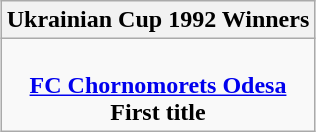<table class="wikitable" style="text-align: center; margin: 0 auto;">
<tr>
<th>Ukrainian Cup 1992 Winners</th>
</tr>
<tr>
<td><br><strong><a href='#'>FC Chornomorets Odesa</a></strong><br><strong>First title</strong></td>
</tr>
</table>
